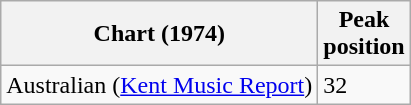<table class="wikitable sortable plainrowheaders">
<tr>
<th scope="col">Chart (1974)</th>
<th scope="col">Peak<br>position</th>
</tr>
<tr>
<td>Australian (<a href='#'>Kent Music Report</a>)</td>
<td>32</td>
</tr>
</table>
